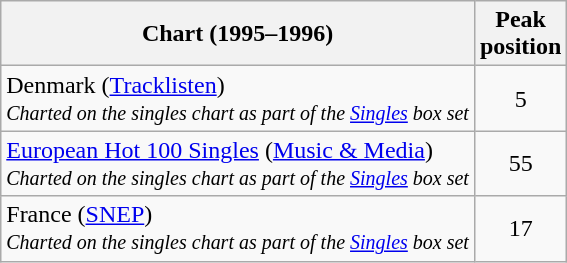<table class="wikitable sortable">
<tr>
<th>Chart (1995–1996)</th>
<th>Peak<br>position</th>
</tr>
<tr>
<td>Denmark (<a href='#'>Tracklisten</a>)<br><small><em>Charted on the singles chart as part of the <a href='#'>Singles</a> box set</em></small></td>
<td style="text-align:center;">5</td>
</tr>
<tr>
<td><a href='#'>European Hot 100 Singles</a> (<a href='#'>Music & Media</a>)<br><small><em>Charted on the singles chart as part of the <a href='#'>Singles</a> box set</em></small></td>
<td style="text-align:center;">55</td>
</tr>
<tr>
<td>France (<a href='#'>SNEP</a>)<br><small><em>Charted on the singles chart as part of the <a href='#'>Singles</a> box set</em></small></td>
<td style="text-align:center;">17</td>
</tr>
</table>
